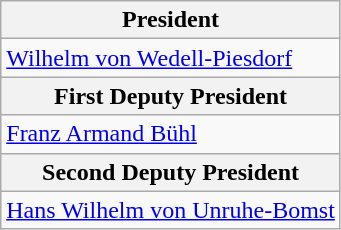<table class="wikitable">
<tr>
<th>President</th>
</tr>
<tr>
<td><a href='#'>Wilhelm von Wedell-Piesdorf</a></td>
</tr>
<tr>
<th>First Deputy President</th>
</tr>
<tr>
<td><a href='#'>Franz Armand Bühl</a></td>
</tr>
<tr>
<th>Second Deputy President</th>
</tr>
<tr>
<td><a href='#'>Hans Wilhelm von Unruhe-Bomst</a></td>
</tr>
</table>
